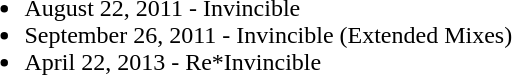<table>
<tr>
<td valign="top"><br><ul><li>August 22, 2011 - Invincible</li><li>September 26, 2011 - Invincible (Extended Mixes)</li><li>April 22, 2013 - Re*Invincible</li></ul></td>
</tr>
</table>
